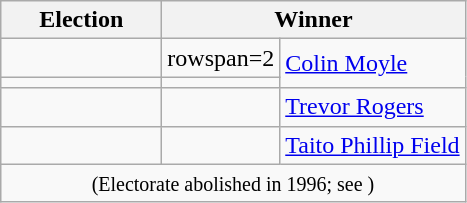<table class=wikitable>
<tr>
<th width=100>Election</th>
<th style="width:175px;" colspan="2">Winner</th>
</tr>
<tr>
<td></td>
<td>rowspan=2 </td>
<td rowspan=2><a href='#'>Colin Moyle</a></td>
</tr>
<tr>
<td></td>
</tr>
<tr>
<td></td>
<td></td>
<td><a href='#'>Trevor Rogers</a></td>
</tr>
<tr>
<td></td>
<td></td>
<td><a href='#'>Taito Phillip Field</a></td>
</tr>
<tr>
<td colspan="3" style="text-align:center;"><small>(Electorate abolished in 1996; see )</small></td>
</tr>
</table>
